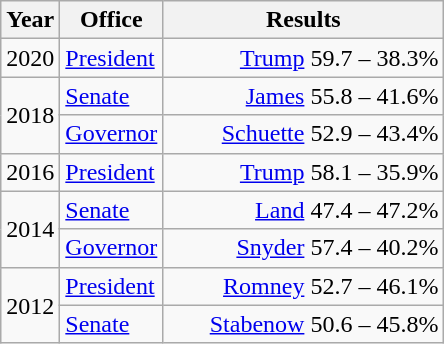<table class=wikitable>
<tr>
<th width="30">Year</th>
<th width="60">Office</th>
<th width="180">Results</th>
</tr>
<tr>
<td>2020</td>
<td><a href='#'>President</a></td>
<td align="right" ><a href='#'>Trump</a> 59.7 – 38.3%</td>
</tr>
<tr>
<td rowspan="2">2018</td>
<td><a href='#'>Senate</a></td>
<td align="right" ><a href='#'>James</a> 55.8 – 41.6%</td>
</tr>
<tr>
<td><a href='#'>Governor</a></td>
<td align="right" ><a href='#'>Schuette</a> 52.9 – 43.4%</td>
</tr>
<tr>
<td>2016</td>
<td><a href='#'>President</a></td>
<td align="right" ><a href='#'>Trump</a> 58.1 – 35.9%</td>
</tr>
<tr>
<td rowspan="2">2014</td>
<td><a href='#'>Senate</a></td>
<td align="right" ><a href='#'>Land</a> 47.4 – 47.2%</td>
</tr>
<tr>
<td><a href='#'>Governor</a></td>
<td align="right" ><a href='#'>Snyder</a> 57.4 – 40.2%</td>
</tr>
<tr>
<td rowspan="2">2012</td>
<td><a href='#'>President</a></td>
<td align="right" ><a href='#'>Romney</a> 52.7 – 46.1%</td>
</tr>
<tr>
<td><a href='#'>Senate</a></td>
<td align="right" ><a href='#'>Stabenow</a> 50.6 – 45.8%</td>
</tr>
</table>
